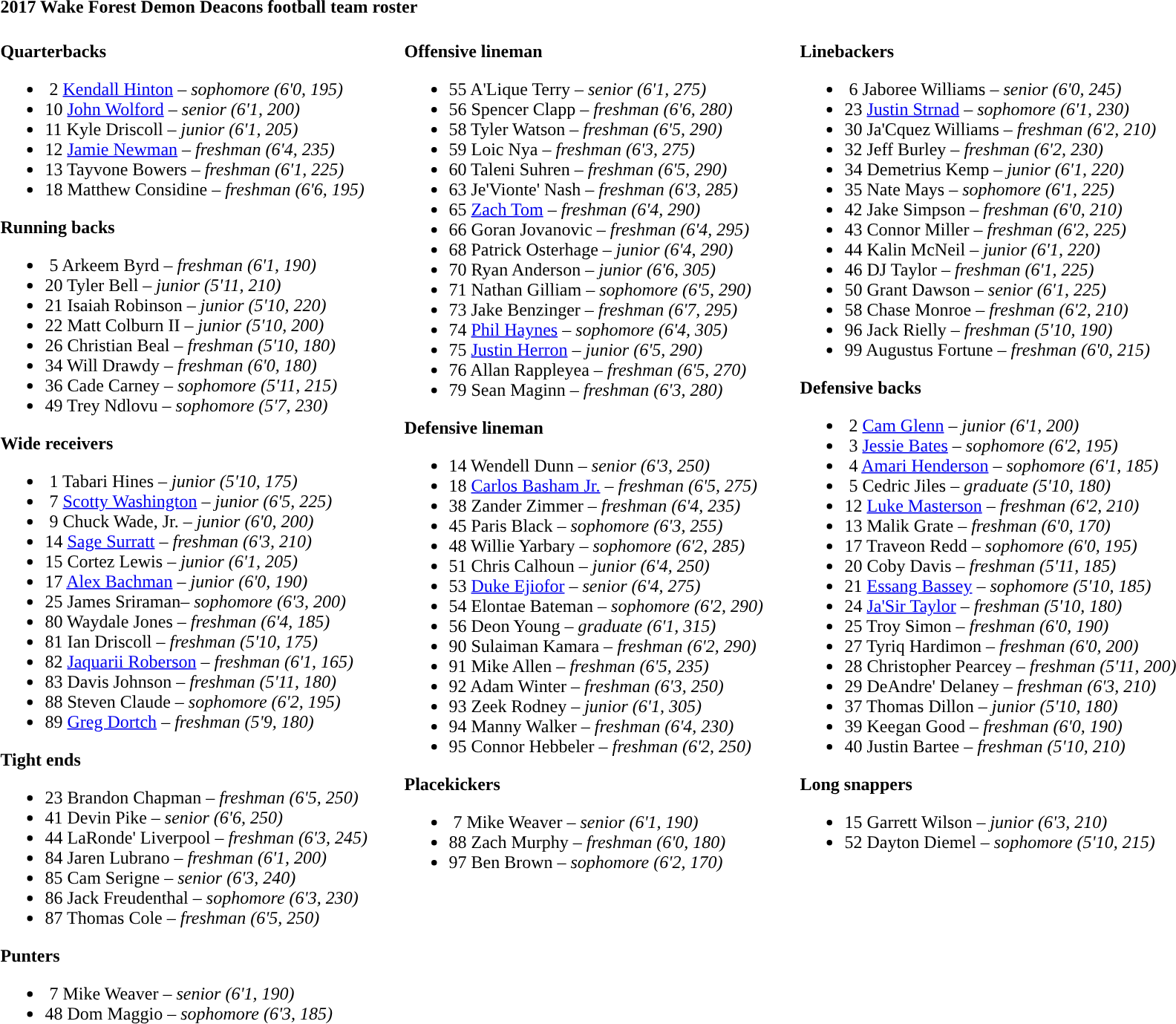<table class="toccolours" style="text-align: left;">
<tr>
<td colspan=11><strong>2017 Wake Forest Demon Deacons football team roster</strong></td>
</tr>
<tr>
<td valign="top"><br><strong>Quarterbacks</strong><ul><li> 2  <a href='#'>Kendall Hinton</a> – <em>sophomore (6'0, 195)</em> </li><li>10  <a href='#'>John Wolford</a> – <em>senior (6'1, 200)</em></li><li>11   Kyle Driscoll – <em>junior (6'1, 205)</em> </li><li>12  <a href='#'>Jamie Newman</a> – <em>freshman (6'4, 235)</em> </li><li>13  Tayvone Bowers – <em>freshman (6'1, 225)</em></li><li>18  Matthew Considine – <em>freshman (6'6, 195)</em></li></ul><strong>Running backs</strong><ul><li> 5  Arkeem Byrd – <em>freshman (6'1, 190)</em> </li><li>20  Tyler Bell – <em>junior (5'11, 210)</em></li><li>21   Isaiah Robinson – <em>junior (5'10, 220)</em> </li><li>22  Matt Colburn II – <em>junior (5'10, 200)</em></li><li>26  Christian Beal – <em>freshman (5'10, 180)</em></li><li>34  Will Drawdy – <em>freshman (6'0, 180)</em></li><li>36  Cade Carney – <em>sophomore (5'11, 215)</em></li><li>49  Trey Ndlovu – <em>sophomore (5'7, 230)</em> </li></ul><strong>Wide receivers</strong><ul><li> 1  Tabari Hines – <em>junior (5'10, 175)</em></li><li> 7  <a href='#'>Scotty Washington</a> – <em>junior (6'5, 225)</em> </li><li> 9  Chuck Wade, Jr. – <em>junior (6'0, 200)</em></li><li>14  <a href='#'>Sage Surratt</a> – <em>freshman (6'3, 210)</em></li><li>15  Cortez Lewis – <em>junior (6'1, 205)</em> </li><li>17  <a href='#'>Alex Bachman</a> – <em>junior (6'0, 190)</em></li><li>25  James Sriraman– <em>sophomore (6'3, 200)</em> </li><li>80  Waydale Jones – <em>freshman (6'4, 185)</em></li><li>81  Ian Driscoll – <em>freshman (5'10, 175)</em></li><li>82  <a href='#'>Jaquarii Roberson</a> – <em>freshman (6'1, 165)</em></li><li>83  Davis Johnson – <em>freshman (5'11, 180)</em> </li><li>88  Steven Claude – <em>sophomore (6'2, 195)</em> </li><li>89  <a href='#'>Greg Dortch</a> – <em>freshman (5'9, 180)</em> </li></ul><strong>Tight ends</strong><ul><li>23  Brandon Chapman – <em>freshman (6'5, 250)</em> </li><li>41  Devin Pike – <em>senior (6'6, 250)</em></li><li>44  LaRonde' Liverpool – <em>freshman (6'3, 245)</em> </li><li>84  Jaren Lubrano – <em>freshman (6'1, 200)</em></li><li>85  Cam Serigne – <em>senior (6'3, 240)</em> </li><li>86  Jack Freudenthal – <em>sophomore (6'3, 230)</em> </li><li>87  Thomas Cole – <em>freshman (6'5, 250)</em> </li></ul><strong>Punters</strong><ul><li> 7  Mike Weaver – <em>senior (6'1, 190)</em> </li><li>48  Dom Maggio – <em>sophomore (6'3, 185)</em></li></ul></td>
<td width="25"> </td>
<td valign="top"><br><strong>Offensive lineman</strong><ul><li>55  A'Lique Terry – <em>senior (6'1, 275)</em></li><li>56  Spencer Clapp – <em>freshman (6'6, 280)</em></li><li>58  Tyler Watson – <em>freshman (6'5, 290)</em> </li><li>59  Loic Nya – <em>freshman (6'3, 275)</em></li><li>60  Taleni Suhren – <em>freshman (6'5, 290)</em> </li><li>63  Je'Vionte' Nash – <em>freshman (6'3, 285)</em> </li><li>65  <a href='#'>Zach Tom</a> – <em>freshman (6'4, 290)</em></li><li>66  Goran Jovanovic – <em>freshman (6'4, 295)</em></li><li>68  Patrick Osterhage – <em>junior (6'4, 290)</em> </li><li>70  Ryan Anderson – <em>junior (6'6, 305)</em> </li><li>71  Nathan Gilliam – <em>sophomore (6'5, 290)</em> </li><li>73  Jake Benzinger – <em>freshman (6'7, 295)</em> </li><li>74  <a href='#'>Phil Haynes</a> – <em>sophomore (6'4, 305)</em> </li><li>75  <a href='#'>Justin Herron</a> – <em>junior (6'5, 290)</em> </li><li>76  Allan Rappleyea – <em>freshman (6'5, 270)</em></li><li>79  Sean Maginn – <em>freshman (6'3, 280)</em></li></ul><strong>Defensive lineman</strong><ul><li>14  Wendell Dunn – <em>senior (6'3, 250)</em> </li><li>18  <a href='#'>Carlos Basham Jr.</a> – <em>freshman (6'5, 275)</em> </li><li>38  Zander Zimmer – <em>freshman (6'4, 235)</em> </li><li>45  Paris Black – <em>sophomore (6'3, 255)</em> </li><li>48  Willie Yarbary – <em>sophomore (6'2, 285)</em> </li><li>51  Chris Calhoun – <em>junior (6'4, 250)</em></li><li>53  <a href='#'>Duke Ejiofor</a> – <em>senior (6'4, 275)</em> </li><li>54  Elontae Bateman – <em>sophomore (6'2, 290)</em> </li><li>56  Deon Young – <em>graduate (6'1, 315)</em></li><li>90  Sulaiman Kamara – <em>freshman (6'2, 290)</em> </li><li>91  Mike Allen – <em>freshman (6'5, 235)</em></li><li>92  Adam Winter – <em>freshman (6'3, 250)</em></li><li>93  Zeek Rodney – <em>junior (6'1, 305)</em> </li><li>94  Manny Walker – <em>freshman (6'4, 230)</em> </li><li>95  Connor Hebbeler – <em>freshman (6'2, 250)</em></li></ul><strong>Placekickers</strong><ul><li> 7  Mike Weaver – <em>senior (6'1, 190)</em> </li><li>88  Zach Murphy – <em>freshman (6'0, 180)</em></li><li>97  Ben Brown – <em>sophomore (6'2, 170)</em> </li></ul></td>
<td width="25"> </td>
<td valign="top"><br><strong>Linebackers</strong><ul><li> 6  Jaboree Williams – <em>senior (6'0, 245)</em></li><li>23  <a href='#'>Justin Strnad</a> – <em>sophomore (6'1, 230)</em> </li><li>30  Ja'Cquez Williams – <em>freshman (6'2, 210)</em> </li><li>32  Jeff Burley – <em>freshman (6'2, 230)</em></li><li>34  Demetrius Kemp – <em>junior (6'1, 220)</em> </li><li>35  Nate Mays – <em>sophomore (6'1, 225)</em> </li><li>42  Jake Simpson – <em>freshman (6'0, 210)</em></li><li>43  Connor Miller – <em>freshman (6'2, 225)</em> </li><li>44  Kalin McNeil – <em>junior (6'1, 220)</em> </li><li>46  DJ Taylor – <em>freshman (6'1, 225)</em></li><li>50  Grant Dawson – <em>senior (6'1, 225)</em> </li><li>58  Chase Monroe – <em>freshman (6'2, 210)</em></li><li>96  Jack Rielly – <em>freshman (5'10, 190)</em></li><li>99  Augustus Fortune – <em>freshman (6'0, 215)</em> </li></ul><strong>Defensive backs</strong><ul><li> 2  <a href='#'>Cam Glenn</a> – <em>junior (6'1, 200)</em> </li><li> 3  <a href='#'>Jessie Bates</a> – <em>sophomore (6'2, 195)</em> </li><li> 4  <a href='#'>Amari Henderson</a> – <em>sophomore (6'1, 185)</em> </li><li> 5  Cedric Jiles – <em>graduate (5'10, 180)</em></li><li>12  <a href='#'>Luke Masterson</a> – <em>freshman (6'2, 210)</em> </li><li>13  Malik Grate – <em>freshman (6'0, 170)</em> </li><li>17  Traveon Redd – <em>sophomore (6'0, 195)</em></li><li>20  Coby Davis – <em>freshman (5'11, 185)</em></li><li>21  <a href='#'>Essang Bassey</a> – <em>sophomore (5'10, 185)</em></li><li>24  <a href='#'>Ja'Sir Taylor</a> – <em>freshman (5'10, 180)</em></li><li>25  Troy Simon – <em>freshman (6'0, 190)</em></li><li>27  Tyriq Hardimon – <em>freshman (6'0, 200)</em></li><li>28  Christopher Pearcey – <em>freshman (5'11, 200)</em> </li><li>29  DeAndre' Delaney – <em>freshman (6'3, 210)</em> </li><li>37  Thomas Dillon – <em>junior (5'10, 180)</em> </li><li>39  Keegan Good – <em>freshman (6'0, 190)</em> </li><li>40  Justin Bartee – <em>freshman (5'10, 210)</em> </li></ul><strong>Long snappers</strong><ul><li>15  Garrett Wilson – <em>junior (6'3, 210)</em></li><li>52  Dayton Diemel – <em>sophomore (5'10, 215)</em></li></ul></td>
</tr>
</table>
